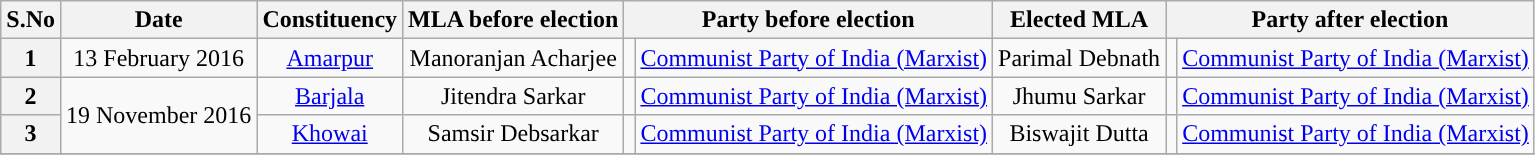<table class="wikitable sortable" style="text-align:center;">
<tr>
<th>S.No</th>
<th>Date</th>
<th>Constituency</th>
<th>MLA before election</th>
<th colspan="2">Party before election</th>
<th>Elected MLA</th>
<th colspan="2">Party after election</th>
</tr>
<tr>
<th>1</th>
<td>13 February 2016</td>
<td><a href='#'>Amarpur</a></td>
<td>Manoranjan Acharjee</td>
<td></td>
<td><a href='#'>Communist Party of India (Marxist)</a></td>
<td>Parimal Debnath</td>
<td></td>
<td><a href='#'>Communist Party of India (Marxist)</a></td>
</tr>
<tr>
<th>2</th>
<td rowspan=2">19 November 2016</td>
<td><a href='#'>Barjala</a></td>
<td>Jitendra Sarkar</td>
<td></td>
<td><a href='#'>Communist Party of India (Marxist)</a></td>
<td>Jhumu Sarkar</td>
<td></td>
<td><a href='#'>Communist Party of India (Marxist)</a></td>
</tr>
<tr>
<th>3</th>
<td><a href='#'>Khowai</a></td>
<td>Samsir Debsarkar</td>
<td></td>
<td><a href='#'>Communist Party of India (Marxist)</a></td>
<td>Biswajit Dutta</td>
<td></td>
<td><a href='#'>Communist Party of India (Marxist)</a></td>
</tr>
<tr>
</tr>
</table>
